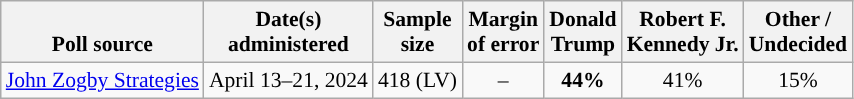<table class="wikitable sortable mw-datatable" style="font-size:90%;text-align:center;line-height:17px">
<tr valign=bottom>
<th>Poll source</th>
<th>Date(s)<br>administered</th>
<th>Sample<br>size</th>
<th>Margin<br>of error</th>
<th class="unsortable">Donald<br>Trump<br></th>
<th class="unsortable">Robert F.<br>Kennedy Jr.<br></th>
<th class="unsortable">Other /<br>Undecided</th>
</tr>
<tr>
<td style="text-align:left;"><a href='#'>John Zogby Strategies</a></td>
<td data-sort-value="2024-05-01">April 13–21, 2024</td>
<td>418 (LV)</td>
<td>–</td>
<td style="background-color:"><strong>44%</strong></td>
<td>41%</td>
<td>15%</td>
</tr>
</table>
